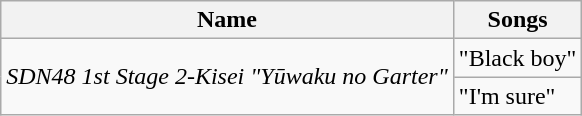<table class="wikitable">
<tr>
<th>Name</th>
<th>Songs</th>
</tr>
<tr>
<td rowspan="2"><em>SDN48 1st Stage 2-Kisei "Yūwaku no Garter"</em></td>
<td>"Black boy"</td>
</tr>
<tr>
<td>"I'm sure"</td>
</tr>
</table>
